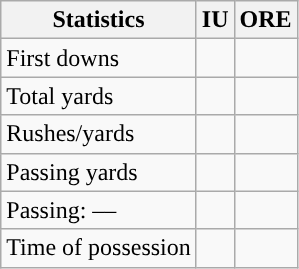<table class="wikitable" style="float:left">
<tr>
<th>Statistics</th>
<th>IU</th>
<th>ORE</th>
</tr>
<tr>
<td>First downs</td>
<td></td>
<td></td>
</tr>
<tr>
<td>Total yards</td>
<td></td>
<td></td>
</tr>
<tr>
<td>Rushes/yards</td>
<td></td>
<td></td>
</tr>
<tr>
<td>Passing yards</td>
<td></td>
<td></td>
</tr>
<tr>
<td>Passing: ––</td>
<td></td>
<td></td>
</tr>
<tr>
<td>Time of possession</td>
<td></td>
<td></td>
</tr>
</table>
